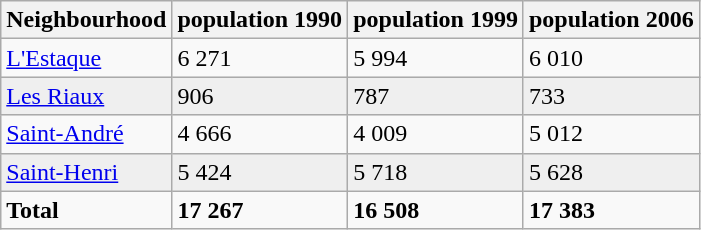<table class="wikitable">
<tr>
<th>Neighbourhood</th>
<th>population 1990</th>
<th>population 1999</th>
<th>population 2006</th>
</tr>
<tr>
<td><a href='#'>L'Estaque</a></td>
<td>6 271</td>
<td>5 994</td>
<td>6 010</td>
</tr>
<tr style="background:#EFEFEF">
<td><a href='#'>Les Riaux</a></td>
<td>906</td>
<td>787</td>
<td>733</td>
</tr>
<tr>
<td><a href='#'>Saint-André</a></td>
<td>4 666</td>
<td>4 009</td>
<td>5 012</td>
</tr>
<tr style="background:#EFEFEF">
<td><a href='#'>Saint-Henri</a></td>
<td>5 424</td>
<td>5 718</td>
<td>5 628</td>
</tr>
<tr>
<td><strong>Total</strong></td>
<td><strong>17 267</strong></td>
<td><strong>16 508</strong></td>
<td><strong>17 383</strong></td>
</tr>
</table>
